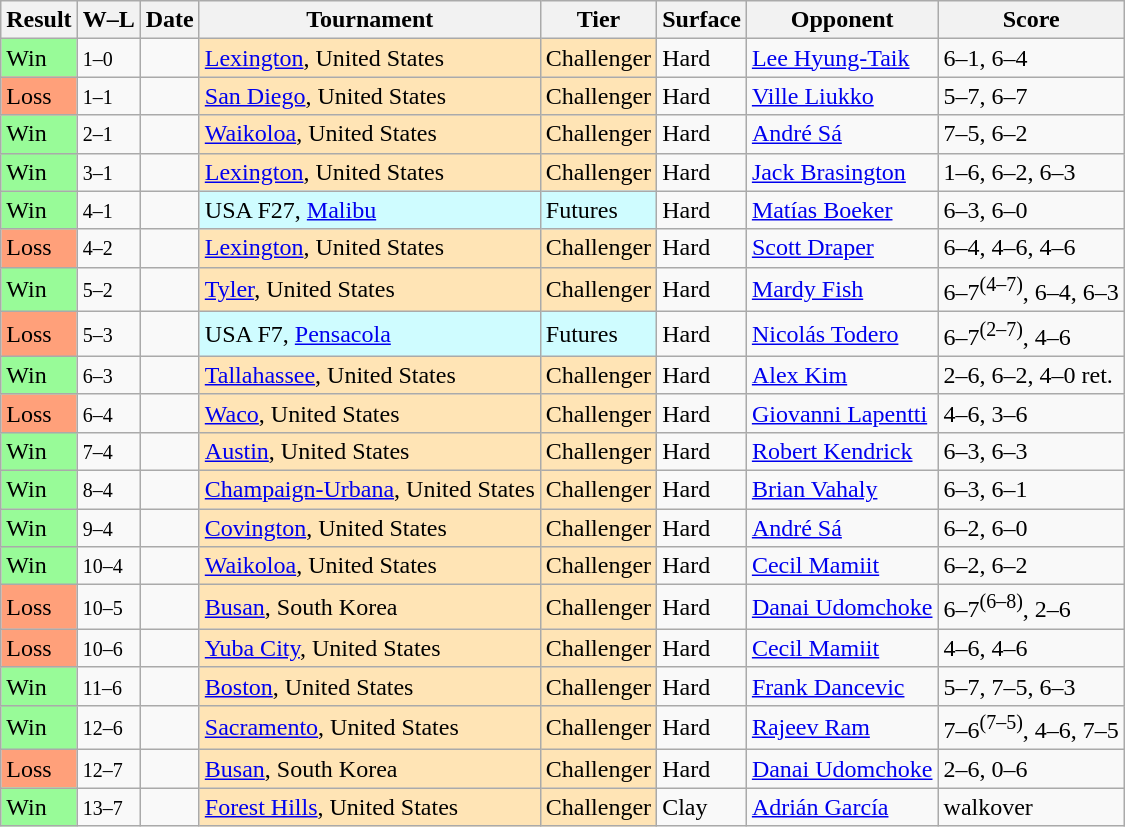<table class="sortable wikitable">
<tr>
<th>Result</th>
<th class="unsortable">W–L</th>
<th>Date</th>
<th>Tournament</th>
<th>Tier</th>
<th>Surface</th>
<th>Opponent</th>
<th class="unsortable">Score</th>
</tr>
<tr>
<td style="background:#98fb98;">Win</td>
<td><small>1–0</small></td>
<td></td>
<td style=background:moccasin><a href='#'>Lexington</a>, United States</td>
<td style=background:moccasin>Challenger</td>
<td>Hard</td>
<td> <a href='#'>Lee Hyung-Taik</a></td>
<td>6–1, 6–4</td>
</tr>
<tr>
<td style="background:#ffa07a;">Loss</td>
<td><small>1–1</small></td>
<td></td>
<td style=background:moccasin><a href='#'>San Diego</a>, United States</td>
<td style=background:moccasin>Challenger</td>
<td>Hard</td>
<td> <a href='#'>Ville Liukko</a></td>
<td>5–7, 6–7</td>
</tr>
<tr>
<td style="background:#98fb98;">Win</td>
<td><small>2–1</small></td>
<td></td>
<td style=background:moccasin><a href='#'>Waikoloa</a>, United States</td>
<td style=background:moccasin>Challenger</td>
<td>Hard</td>
<td> <a href='#'>André Sá</a></td>
<td>7–5, 6–2</td>
</tr>
<tr>
<td style="background:#98fb98;">Win</td>
<td><small>3–1</small></td>
<td></td>
<td style=background:moccasin><a href='#'>Lexington</a>, United States</td>
<td style=background:moccasin>Challenger</td>
<td>Hard</td>
<td> <a href='#'>Jack Brasington</a></td>
<td>1–6, 6–2, 6–3</td>
</tr>
<tr>
<td style="background:#98fb98;">Win</td>
<td><small>4–1</small></td>
<td></td>
<td style=background:#cffcff>USA F27, <a href='#'>Malibu</a></td>
<td style=background:#cffcff>Futures</td>
<td>Hard</td>
<td> <a href='#'>Matías Boeker</a></td>
<td>6–3, 6–0</td>
</tr>
<tr>
<td style="background:#ffa07a;">Loss</td>
<td><small>4–2</small></td>
<td></td>
<td style=background:moccasin><a href='#'>Lexington</a>, United States</td>
<td style=background:moccasin>Challenger</td>
<td>Hard</td>
<td> <a href='#'>Scott Draper</a></td>
<td>6–4, 4–6, 4–6</td>
</tr>
<tr>
<td style="background:#98fb98;">Win</td>
<td><small>5–2</small></td>
<td></td>
<td style=background:moccasin><a href='#'>Tyler</a>, United States</td>
<td style=background:moccasin>Challenger</td>
<td>Hard</td>
<td> <a href='#'>Mardy Fish</a></td>
<td>6–7<sup>(4–7)</sup>, 6–4, 6–3</td>
</tr>
<tr>
<td style="background:#ffa07a;">Loss</td>
<td><small>5–3</small></td>
<td></td>
<td style=background:#cffcff>USA F7, <a href='#'>Pensacola</a></td>
<td style=background:#cffcff>Futures</td>
<td>Hard</td>
<td> <a href='#'>Nicolás Todero</a></td>
<td>6–7<sup>(2–7)</sup>, 4–6</td>
</tr>
<tr>
<td style="background:#98fb98;">Win</td>
<td><small>6–3</small></td>
<td></td>
<td style=background:moccasin><a href='#'>Tallahassee</a>, United States</td>
<td style=background:moccasin>Challenger</td>
<td>Hard</td>
<td> <a href='#'>Alex Kim</a></td>
<td>2–6, 6–2, 4–0 ret.</td>
</tr>
<tr>
<td style="background:#ffa07a;">Loss</td>
<td><small>6–4</small></td>
<td></td>
<td style=background:moccasin><a href='#'>Waco</a>, United States</td>
<td style=background:moccasin>Challenger</td>
<td>Hard</td>
<td> <a href='#'>Giovanni Lapentti</a></td>
<td>4–6, 3–6</td>
</tr>
<tr>
<td style="background:#98fb98;">Win</td>
<td><small>7–4</small></td>
<td></td>
<td style=background:moccasin><a href='#'>Austin</a>, United States</td>
<td style=background:moccasin>Challenger</td>
<td>Hard</td>
<td> <a href='#'>Robert Kendrick</a></td>
<td>6–3, 6–3</td>
</tr>
<tr>
<td style="background:#98fb98;">Win</td>
<td><small>8–4</small></td>
<td></td>
<td style=background:moccasin><a href='#'>Champaign-Urbana</a>, United States</td>
<td style=background:moccasin>Challenger</td>
<td>Hard</td>
<td> <a href='#'>Brian Vahaly</a></td>
<td>6–3, 6–1</td>
</tr>
<tr>
<td style="background:#98fb98;">Win</td>
<td><small>9–4</small></td>
<td></td>
<td style=background:moccasin><a href='#'>Covington</a>, United States</td>
<td style=background:moccasin>Challenger</td>
<td>Hard</td>
<td> <a href='#'>André Sá</a></td>
<td>6–2, 6–0</td>
</tr>
<tr>
<td style="background:#98fb98;">Win</td>
<td><small>10–4</small></td>
<td></td>
<td style=background:moccasin><a href='#'>Waikoloa</a>, United States</td>
<td style=background:moccasin>Challenger</td>
<td>Hard</td>
<td> <a href='#'>Cecil Mamiit</a></td>
<td>6–2, 6–2</td>
</tr>
<tr>
<td style="background:#ffa07a;">Loss</td>
<td><small>10–5</small></td>
<td></td>
<td style=background:moccasin><a href='#'>Busan</a>, South Korea</td>
<td style=background:moccasin>Challenger</td>
<td>Hard</td>
<td> <a href='#'>Danai Udomchoke</a></td>
<td>6–7<sup>(6–8)</sup>, 2–6</td>
</tr>
<tr>
<td style="background:#ffa07a;">Loss</td>
<td><small>10–6</small></td>
<td></td>
<td style=background:moccasin><a href='#'>Yuba City</a>, United States</td>
<td style=background:moccasin>Challenger</td>
<td>Hard</td>
<td> <a href='#'>Cecil Mamiit</a></td>
<td>4–6, 4–6</td>
</tr>
<tr>
<td style="background:#98fb98;">Win</td>
<td><small>11–6</small></td>
<td></td>
<td style=background:moccasin><a href='#'>Boston</a>, United States</td>
<td style=background:moccasin>Challenger</td>
<td>Hard</td>
<td> <a href='#'>Frank Dancevic</a></td>
<td>5–7, 7–5, 6–3</td>
</tr>
<tr>
<td style="background:#98fb98;">Win</td>
<td><small>12–6</small></td>
<td></td>
<td style=background:moccasin><a href='#'>Sacramento</a>, United States</td>
<td style=background:moccasin>Challenger</td>
<td>Hard</td>
<td> <a href='#'>Rajeev Ram</a></td>
<td>7–6<sup>(7–5)</sup>, 4–6, 7–5</td>
</tr>
<tr>
<td style="background:#ffa07a;">Loss</td>
<td><small>12–7</small></td>
<td></td>
<td style=background:moccasin><a href='#'>Busan</a>, South Korea</td>
<td style=background:moccasin>Challenger</td>
<td>Hard</td>
<td> <a href='#'>Danai Udomchoke</a></td>
<td>2–6, 0–6</td>
</tr>
<tr>
<td style="background:#98fb98;">Win</td>
<td><small>13–7</small></td>
<td></td>
<td style=background:moccasin><a href='#'>Forest Hills</a>, United States</td>
<td style=background:moccasin>Challenger</td>
<td>Clay</td>
<td> <a href='#'>Adrián García</a></td>
<td>walkover</td>
</tr>
</table>
